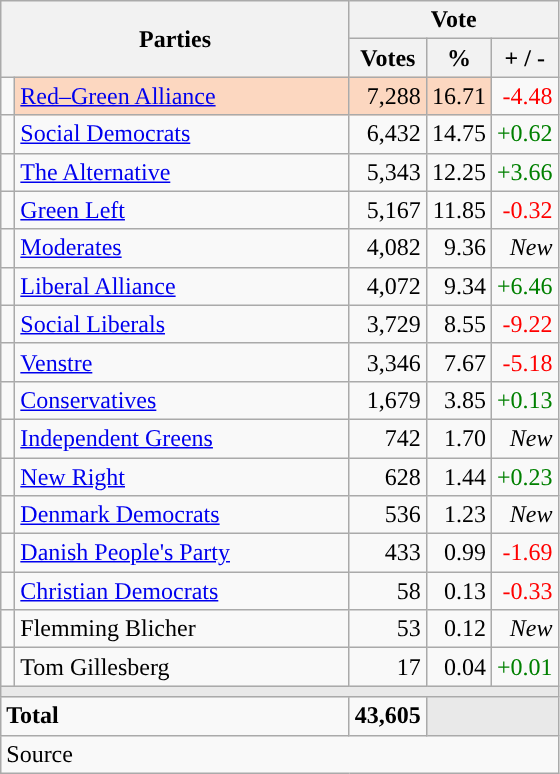<table class="wikitable" style="text-align:right;">
<tr>
<th style="text-align:centre;" rowspan="2" colspan="2" width="225">Parties</th>
<th colspan="3">Vote</th>
</tr>
<tr>
<th width="15">Votes</th>
<th width="15">%</th>
<th width="15">+ / -</th>
</tr>
<tr>
<td width="2" style="color:inherit;background:"></td>
<td bgcolor=#fcd7c0  align="left"><a href='#'>Red–Green Alliance</a></td>
<td bgcolor=#fcd7c0>7,288</td>
<td bgcolor=#fcd7c0>16.71</td>
<td style=color:red;>-4.48</td>
</tr>
<tr>
<td width="2" style="color:inherit;background:"></td>
<td align="left"><a href='#'>Social Democrats</a></td>
<td>6,432</td>
<td>14.75</td>
<td style=color:green;>+0.62</td>
</tr>
<tr>
<td width="2" style="color:inherit;background:"></td>
<td align="left"><a href='#'>The Alternative</a></td>
<td>5,343</td>
<td>12.25</td>
<td style=color:green;>+3.66</td>
</tr>
<tr>
<td width="2" style="color:inherit;background:"></td>
<td align="left"><a href='#'>Green Left</a></td>
<td>5,167</td>
<td>11.85</td>
<td style=color:red;>-0.32</td>
</tr>
<tr>
<td width="2" style="color:inherit;background:"></td>
<td align="left"><a href='#'>Moderates</a></td>
<td>4,082</td>
<td>9.36</td>
<td><em>New</em></td>
</tr>
<tr>
<td width="2" style="color:inherit;background:"></td>
<td align="left"><a href='#'>Liberal Alliance</a></td>
<td>4,072</td>
<td>9.34</td>
<td style=color:green;>+6.46</td>
</tr>
<tr>
<td width="2" style="color:inherit;background:"></td>
<td align="left"><a href='#'>Social Liberals</a></td>
<td>3,729</td>
<td>8.55</td>
<td style=color:red;>-9.22</td>
</tr>
<tr>
<td width="2" style="color:inherit;background:"></td>
<td align="left"><a href='#'>Venstre</a></td>
<td>3,346</td>
<td>7.67</td>
<td style=color:red;>-5.18</td>
</tr>
<tr>
<td width="2" style="color:inherit;background:"></td>
<td align="left"><a href='#'>Conservatives</a></td>
<td>1,679</td>
<td>3.85</td>
<td style=color:green;>+0.13</td>
</tr>
<tr>
<td width="2" style="color:inherit;background:"></td>
<td align="left"><a href='#'>Independent Greens</a></td>
<td>742</td>
<td>1.70</td>
<td><em>New</em></td>
</tr>
<tr>
<td width="2" style="color:inherit;background:"></td>
<td align="left"><a href='#'>New Right</a></td>
<td>628</td>
<td>1.44</td>
<td style=color:green;>+0.23</td>
</tr>
<tr>
<td width="2" style="color:inherit;background:"></td>
<td align="left"><a href='#'>Denmark Democrats</a></td>
<td>536</td>
<td>1.23</td>
<td><em>New</em></td>
</tr>
<tr>
<td width="2" style="color:inherit;background:"></td>
<td align="left"><a href='#'>Danish People's Party</a></td>
<td>433</td>
<td>0.99</td>
<td style=color:red;>-1.69</td>
</tr>
<tr>
<td width="2" style="color:inherit;background:"></td>
<td align="left"><a href='#'>Christian Democrats</a></td>
<td>58</td>
<td>0.13</td>
<td style=color:red;>-0.33</td>
</tr>
<tr>
<td width="2" style="color:inherit;background:"></td>
<td align="left">Flemming Blicher</td>
<td>53</td>
<td>0.12</td>
<td><em>New</em></td>
</tr>
<tr>
<td width="2" style="color:inherit;background:"></td>
<td align="left">Tom Gillesberg</td>
<td>17</td>
<td>0.04</td>
<td style=color:green;>+0.01</td>
</tr>
<tr>
<td colspan="7" bgcolor="#E9E9E9"></td>
</tr>
<tr>
<td align="left" colspan="2"><strong>Total</strong></td>
<td><strong>43,605</strong></td>
<td bgcolor="#E9E9E9" colspan="2"></td>
</tr>
<tr>
<td align="left" colspan="6">Source</td>
</tr>
</table>
